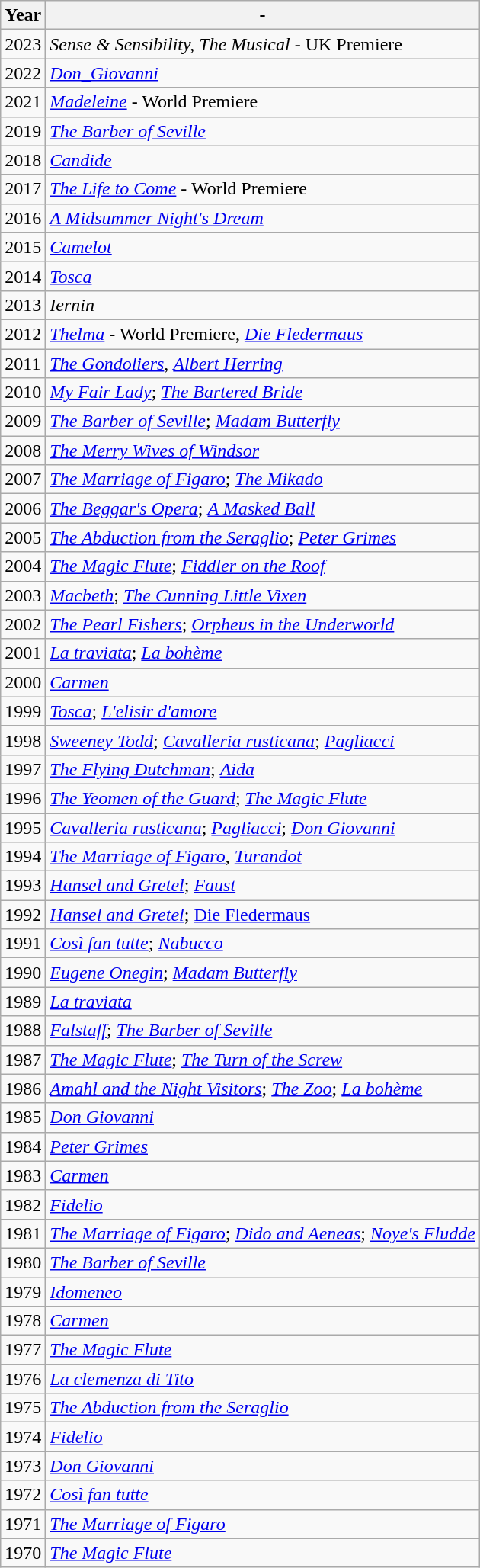<table class="wikitable">
<tr>
<th>Year</th>
<th Productions>-</th>
</tr>
<tr>
<td>2023</td>
<td><em>Sense & Sensibility, The Musical</em> - UK Premiere</td>
</tr>
<tr>
<td>2022</td>
<td><em><a href='#'>Don_Giovanni</a></em></td>
</tr>
<tr>
<td>2021</td>
<td><em><a href='#'>Madeleine</a></em> - World Premiere</td>
</tr>
<tr>
<td>2019</td>
<td><em><a href='#'>The Barber of Seville</a></em></td>
</tr>
<tr>
<td>2018</td>
<td><em><a href='#'>Candide</a></em></td>
</tr>
<tr>
<td>2017</td>
<td><em><a href='#'>The Life to Come</a></em> - World Premiere</td>
</tr>
<tr>
<td>2016</td>
<td><em><a href='#'>A Midsummer Night's Dream</a></em></td>
</tr>
<tr>
<td>2015</td>
<td><em><a href='#'>Camelot</a></em></td>
</tr>
<tr>
<td>2014</td>
<td><em><a href='#'>Tosca</a></em></td>
</tr>
<tr>
<td>2013</td>
<td><em>Iernin</em></td>
</tr>
<tr>
<td>2012</td>
<td><em><a href='#'>Thelma</a></em> - World Premiere, <em><a href='#'>Die Fledermaus</a></em></td>
</tr>
<tr>
<td>2011</td>
<td><em><a href='#'>The Gondoliers</a></em>, <em><a href='#'>Albert Herring</a></em></td>
</tr>
<tr>
<td>2010</td>
<td><em><a href='#'>My Fair Lady</a></em>; <em><a href='#'>The Bartered Bride</a></em></td>
</tr>
<tr>
<td>2009</td>
<td><em><a href='#'>The Barber of Seville</a></em>; <em><a href='#'>Madam Butterfly</a></em></td>
</tr>
<tr>
<td>2008</td>
<td><em><a href='#'>The Merry Wives of Windsor</a></em></td>
</tr>
<tr>
<td>2007</td>
<td><em><a href='#'>The Marriage of Figaro</a></em>; <em><a href='#'>The Mikado</a></em></td>
</tr>
<tr>
<td>2006</td>
<td><em><a href='#'>The Beggar's Opera</a></em>; <em><a href='#'>A Masked Ball</a></em></td>
</tr>
<tr>
<td>2005</td>
<td><em><a href='#'>The Abduction from the Seraglio</a></em>; <em><a href='#'>Peter Grimes</a></em></td>
</tr>
<tr>
<td>2004</td>
<td><em><a href='#'>The Magic Flute</a></em>; <em><a href='#'>Fiddler on the Roof</a></em></td>
</tr>
<tr>
<td>2003</td>
<td><em><a href='#'>Macbeth</a></em>; <em><a href='#'>The Cunning Little Vixen</a></em></td>
</tr>
<tr>
<td>2002</td>
<td><em><a href='#'>The Pearl Fishers</a></em>; <em><a href='#'>Orpheus in the Underworld</a></em></td>
</tr>
<tr>
<td>2001</td>
<td><em><a href='#'>La traviata</a></em>; <em><a href='#'>La bohème</a></em></td>
</tr>
<tr>
<td>2000</td>
<td><em><a href='#'>Carmen</a></em></td>
</tr>
<tr>
<td>1999</td>
<td><em><a href='#'>Tosca</a></em>; <em><a href='#'>L'elisir d'amore</a></em></td>
</tr>
<tr>
<td>1998</td>
<td><em><a href='#'>Sweeney Todd</a></em>; <em><a href='#'>Cavalleria rusticana</a></em>; <em><a href='#'>Pagliacci</a></em></td>
</tr>
<tr>
<td>1997</td>
<td><em><a href='#'>The Flying Dutchman</a></em>; <em><a href='#'>Aida</a></em></td>
</tr>
<tr>
<td>1996</td>
<td><em><a href='#'>The Yeomen of the Guard</a></em>; <em><a href='#'>The Magic Flute</a></em></td>
</tr>
<tr>
<td>1995</td>
<td><em><a href='#'>Cavalleria rusticana</a></em>; <em><a href='#'>Pagliacci</a></em>; <em><a href='#'>Don Giovanni</a></em></td>
</tr>
<tr>
<td>1994</td>
<td><em><a href='#'>The Marriage of Figaro</a></em>, <em><a href='#'>Turandot</a></em></td>
</tr>
<tr>
<td>1993</td>
<td><em><a href='#'>Hansel and Gretel</a></em>; <em><a href='#'>Faust</a></em></td>
</tr>
<tr>
<td>1992</td>
<td><em><a href='#'>Hansel and Gretel</a></em>; <a href='#'>Die Fledermaus</a></td>
</tr>
<tr>
<td>1991</td>
<td><em><a href='#'>Così fan tutte</a></em>; <em><a href='#'>Nabucco</a></em></td>
</tr>
<tr>
<td>1990</td>
<td><em><a href='#'>Eugene Onegin</a></em>; <em><a href='#'>Madam Butterfly</a></em></td>
</tr>
<tr>
<td>1989</td>
<td><em><a href='#'>La traviata</a></em></td>
</tr>
<tr>
<td>1988</td>
<td><em><a href='#'>Falstaff</a></em>; <em><a href='#'>The Barber of Seville</a></em></td>
</tr>
<tr>
<td>1987</td>
<td><em><a href='#'>The Magic Flute</a></em>; <em><a href='#'>The Turn of the Screw</a></em></td>
</tr>
<tr>
<td>1986</td>
<td><em> <a href='#'>Amahl and the Night Visitors</a></em>; <em><a href='#'>The Zoo</a></em>; <em><a href='#'>La bohème</a></em></td>
</tr>
<tr>
<td>1985</td>
<td><em><a href='#'>Don Giovanni</a></em></td>
</tr>
<tr>
<td>1984</td>
<td><em><a href='#'>Peter Grimes</a></em></td>
</tr>
<tr>
<td>1983</td>
<td><em><a href='#'>Carmen</a></em></td>
</tr>
<tr>
<td>1982</td>
<td><em><a href='#'>Fidelio</a></em></td>
</tr>
<tr>
<td>1981</td>
<td><em><a href='#'>The Marriage of Figaro</a></em>; <em><a href='#'>Dido and Aeneas</a></em>; <em><a href='#'>Noye's Fludde</a></em></td>
</tr>
<tr>
<td>1980</td>
<td><em><a href='#'>The Barber of Seville</a></em></td>
</tr>
<tr>
<td>1979</td>
<td><em><a href='#'>Idomeneo</a></em></td>
</tr>
<tr>
<td>1978</td>
<td><em><a href='#'>Carmen</a></em></td>
</tr>
<tr>
<td>1977</td>
<td><em><a href='#'>The Magic Flute</a></em></td>
</tr>
<tr>
<td>1976</td>
<td><em><a href='#'>La clemenza di Tito</a></em></td>
</tr>
<tr>
<td>1975</td>
<td><em><a href='#'>The Abduction from the Seraglio</a></em></td>
</tr>
<tr>
<td>1974</td>
<td><em><a href='#'>Fidelio</a></em></td>
</tr>
<tr>
<td>1973</td>
<td><em><a href='#'>Don Giovanni</a></em></td>
</tr>
<tr>
<td>1972</td>
<td><em><a href='#'>Così fan tutte</a></em></td>
</tr>
<tr>
<td>1971</td>
<td><em><a href='#'>The Marriage of Figaro</a></em></td>
</tr>
<tr>
<td>1970</td>
<td><em><a href='#'>The Magic Flute</a></em></td>
</tr>
</table>
